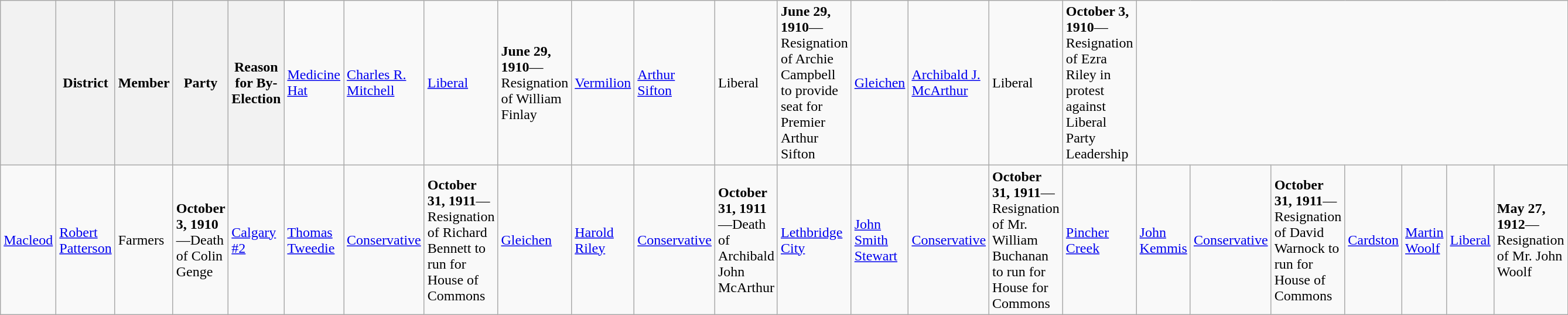<table class="wikitable">
<tr>
<th> </th>
<th>District</th>
<th>Member</th>
<th>Party</th>
<th>Reason for By-Election<br></th>
<td><a href='#'>Medicine Hat</a></td>
<td><a href='#'>Charles R. Mitchell</a></td>
<td><a href='#'>Liberal</a></td>
<td><strong>June 29, 1910</strong>—Resignation of William Finlay<br></td>
<td><a href='#'>Vermilion</a></td>
<td><a href='#'>Arthur Sifton</a></td>
<td>Liberal</td>
<td><strong>June 29, 1910</strong>—Resignation of Archie Campbell to provide seat for Premier Arthur Sifton<br></td>
<td><a href='#'>Gleichen</a></td>
<td><a href='#'>Archibald J. McArthur</a></td>
<td>Liberal</td>
<td><strong>October 3, 1910</strong>—Resignation of Ezra Riley in protest against Liberal Party Leadership</td>
</tr>
<tr>
<td><a href='#'>Macleod</a></td>
<td><a href='#'>Robert Patterson</a></td>
<td>Farmers</td>
<td><strong>October 3, 1910</strong>—Death of Colin Genge<br></td>
<td><a href='#'>Calgary #2</a></td>
<td><a href='#'>Thomas Tweedie</a></td>
<td><a href='#'>Conservative</a></td>
<td><strong>October 31, 1911</strong>—Resignation of Richard Bennett to run for House of Commons<br></td>
<td><a href='#'>Gleichen</a></td>
<td><a href='#'>Harold Riley</a></td>
<td><a href='#'>Conservative</a></td>
<td><strong>October 31, 1911</strong>—Death of Archibald John McArthur<br></td>
<td><a href='#'>Lethbridge City</a></td>
<td><a href='#'>John Smith Stewart</a></td>
<td><a href='#'>Conservative</a></td>
<td><strong>October 31, 1911</strong>—Resignation of Mr. William Buchanan to run for House for Commons<br></td>
<td><a href='#'>Pincher Creek</a></td>
<td><a href='#'>John Kemmis</a></td>
<td><a href='#'>Conservative</a></td>
<td><strong>October 31, 1911</strong>—Resignation of David Warnock to run for House of Commons<br></td>
<td><a href='#'>Cardston</a></td>
<td><a href='#'>Martin Woolf</a></td>
<td><a href='#'>Liberal</a></td>
<td><strong>May 27, 1912</strong>—Resignation of Mr. John Woolf</td>
</tr>
</table>
